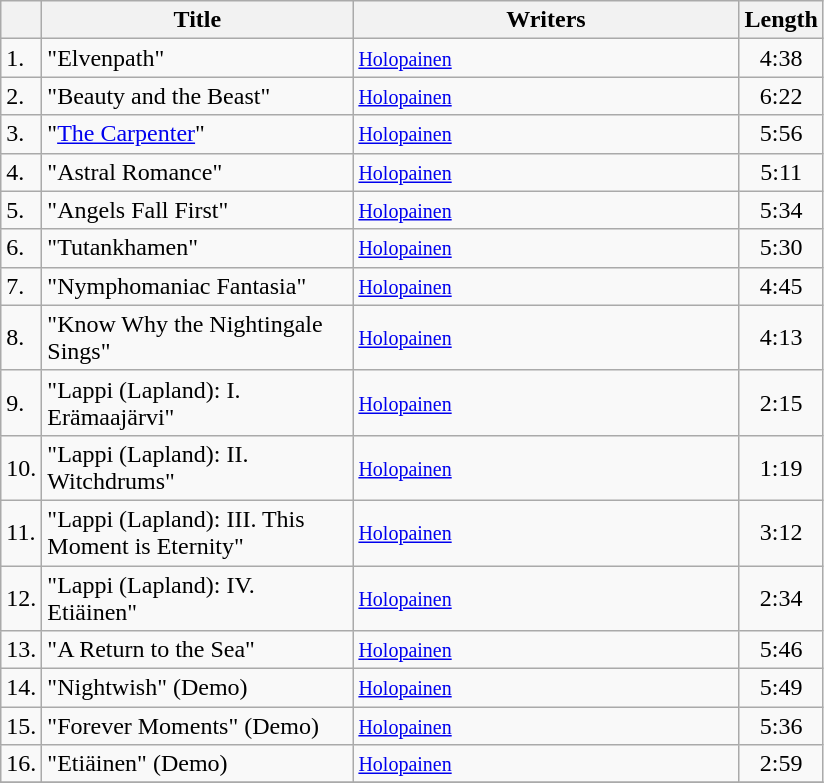<table class="wikitable">
<tr>
<th></th>
<th width="200">Title</th>
<th width="250">Writers</th>
<th>Length</th>
</tr>
<tr>
<td>1.</td>
<td>"Elvenpath"</td>
<td><small><a href='#'>Holopainen</a></small></td>
<td align="center">4:38</td>
</tr>
<tr>
<td>2.</td>
<td>"Beauty and the Beast"</td>
<td><small><a href='#'>Holopainen</a></small></td>
<td align="center">6:22</td>
</tr>
<tr>
<td>3.</td>
<td>"<a href='#'>The Carpenter</a>"</td>
<td><small><a href='#'>Holopainen</a></small></td>
<td align="center">5:56</td>
</tr>
<tr>
<td>4.</td>
<td>"Astral Romance"</td>
<td><small><a href='#'>Holopainen</a></small></td>
<td align="center">5:11</td>
</tr>
<tr>
<td>5.</td>
<td>"Angels Fall First"</td>
<td><small><a href='#'>Holopainen</a></small></td>
<td align="center">5:34</td>
</tr>
<tr>
<td>6.</td>
<td>"Tutankhamen"</td>
<td><small><a href='#'>Holopainen</a></small></td>
<td align="center">5:30</td>
</tr>
<tr>
<td>7.</td>
<td>"Nymphomaniac Fantasia"</td>
<td><small><a href='#'>Holopainen</a></small></td>
<td align="center">4:45</td>
</tr>
<tr>
<td>8.</td>
<td>"Know Why the Nightingale Sings"</td>
<td><small><a href='#'>Holopainen</a></small></td>
<td align="center">4:13</td>
</tr>
<tr>
<td>9.</td>
<td>"Lappi (Lapland): I. Erämaajärvi"</td>
<td><small><a href='#'>Holopainen</a></small></td>
<td align="center">2:15</td>
</tr>
<tr>
<td>10.</td>
<td>"Lappi (Lapland): II. Witchdrums"</td>
<td><small><a href='#'>Holopainen</a></small></td>
<td align="center">1:19</td>
</tr>
<tr>
<td>11.</td>
<td>"Lappi (Lapland): III. This Moment is Eternity"</td>
<td><small><a href='#'>Holopainen</a></small></td>
<td align="center">3:12</td>
</tr>
<tr>
<td>12.</td>
<td>"Lappi (Lapland): IV. Etiäinen"</td>
<td><small><a href='#'>Holopainen</a></small></td>
<td align="center">2:34</td>
</tr>
<tr>
<td>13.</td>
<td>"A Return to the Sea"</td>
<td><small><a href='#'>Holopainen</a></small></td>
<td align="center">5:46</td>
</tr>
<tr>
<td>14.</td>
<td>"Nightwish" (Demo)</td>
<td><small><a href='#'>Holopainen</a></small></td>
<td align="center">5:49</td>
</tr>
<tr>
<td>15.</td>
<td>"Forever Moments" (Demo)</td>
<td><small><a href='#'>Holopainen</a></small></td>
<td align="center">5:36</td>
</tr>
<tr>
<td>16.</td>
<td>"Etiäinen" (Demo)</td>
<td><small><a href='#'>Holopainen</a></small></td>
<td align="center">2:59</td>
</tr>
<tr>
</tr>
</table>
